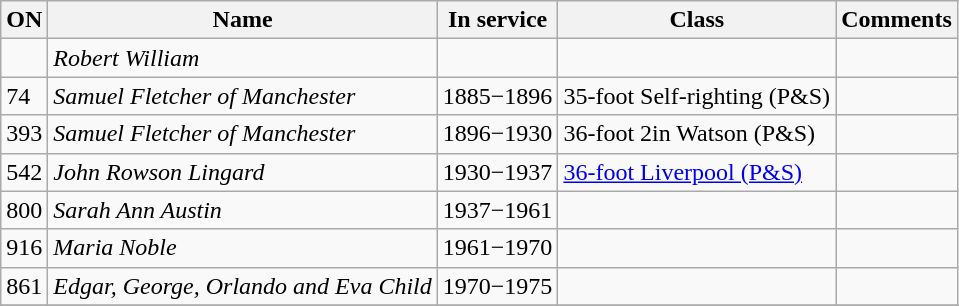<table class="wikitable">
<tr>
<th>ON</th>
<th>Name</th>
<th>In service</th>
<th>Class</th>
<th>Comments</th>
</tr>
<tr>
<td></td>
<td><em>Robert William</em></td>
<td></td>
<td></td>
<td></td>
</tr>
<tr>
<td>74</td>
<td><em>Samuel Fletcher of Manchester</em></td>
<td>1885−1896</td>
<td>35-foot Self-righting (P&S)</td>
<td></td>
</tr>
<tr>
<td>393</td>
<td><em>Samuel Fletcher of Manchester</em></td>
<td>1896−1930</td>
<td>36-foot 2in Watson (P&S)</td>
<td></td>
</tr>
<tr>
<td>542</td>
<td><em>John Rowson Lingard</em></td>
<td>1930−1937</td>
<td><a href='#'>36-foot Liverpool (P&S)</a></td>
<td></td>
</tr>
<tr>
<td>800</td>
<td><em>Sarah Ann Austin</em></td>
<td>1937−1961</td>
<td></td>
<td></td>
</tr>
<tr>
<td>916</td>
<td><em>Maria Noble</em></td>
<td>1961−1970</td>
<td></td>
<td></td>
</tr>
<tr>
<td>861</td>
<td><em>Edgar, George, Orlando and Eva Child</em></td>
<td>1970−1975</td>
<td></td>
<td></td>
</tr>
<tr>
</tr>
</table>
